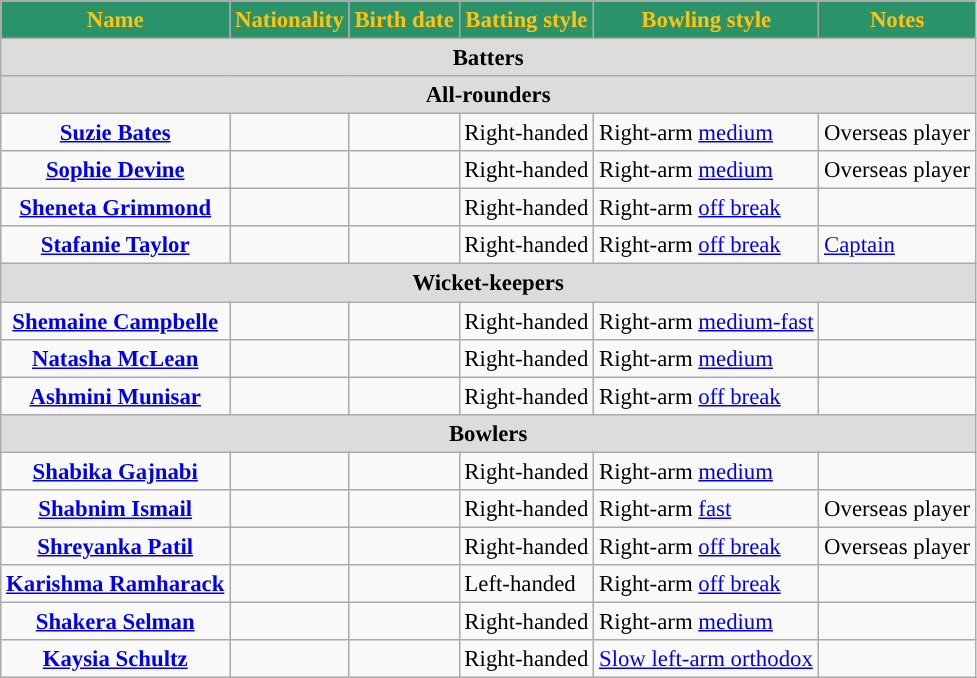<table class="wikitable" style="font-size:95%;">
<tr>
<th style="background:#2A936A; color:#FFC20E; text-align:centre;">Name</th>
<th style="background:#2A936A; color:#FFC20E; text-align:centre;">Nationality</th>
<th style="background:#2A936A; color:#FFC20E; text-align:centre;">Birth date</th>
<th style="background:#2A936A; color:#FFC20E; text-align:centre;">Batting style</th>
<th style="background:#2A936A; color:#FFC20E; text-align:centre;">Bowling style</th>
<th style="background:#2A936A; color:#FFC20E; text-align:centre;">Notes</th>
</tr>
<tr>
<th colspan="7" style="background:#dcdcdc" text-align:centre;">Batters</th>
</tr>
<tr>
<th colspan="6" style="background:#dcdcdc" text-align:centre;">All-rounders</th>
</tr>
<tr>
<td style="text-align:center"><strong><a href='#'>Suzie Bates</a></strong></td>
<td></td>
<td></td>
<td>Right-handed</td>
<td>Right-arm <a href='#'>medium</a></td>
<td>Overseas player</td>
</tr>
<tr>
<td style="text-align:center"><strong><a href='#'>Sophie Devine</a></strong></td>
<td></td>
<td></td>
<td>Right-handed</td>
<td>Right-arm <a href='#'>medium</a></td>
<td>Overseas player</td>
</tr>
<tr>
<td style="text-align:center"><strong><a href='#'>Sheneta Grimmond</a></strong></td>
<td></td>
<td></td>
<td>Right-handed</td>
<td>Right-arm <a href='#'>off break</a></td>
<td></td>
</tr>
<tr>
<td style="text-align:center"><strong><a href='#'>Stafanie Taylor</a></strong></td>
<td></td>
<td></td>
<td>Right-handed</td>
<td>Right-arm <a href='#'>off break</a></td>
<td><a href='#'>Captain</a></td>
</tr>
<tr>
<th colspan="6" style="background:#dcdcdc" text-align:centre;">Wicket-keepers</th>
</tr>
<tr>
<td style="text-align:center"><strong><a href='#'>Shemaine Campbelle</a></strong></td>
<td></td>
<td></td>
<td>Right-handed</td>
<td>Right-arm <a href='#'>medium-fast</a></td>
<td></td>
</tr>
<tr>
<td style="text-align:center"><strong><a href='#'>Natasha McLean</a></strong></td>
<td></td>
<td></td>
<td>Right-handed</td>
<td>Right-arm <a href='#'>medium</a></td>
<td></td>
</tr>
<tr>
<td style="text-align:center"><strong><a href='#'>Ashmini Munisar</a></strong></td>
<td></td>
<td></td>
<td>Right-handed</td>
<td>Right-arm <a href='#'>off break</a></td>
<td></td>
</tr>
<tr>
<th colspan="6" style="background:#dcdcdc" text-align:centre;">Bowlers</th>
</tr>
<tr>
<td style="text-align:center"><strong><a href='#'>Shabika Gajnabi</a></strong></td>
<td></td>
<td></td>
<td>Right-handed</td>
<td>Right-arm <a href='#'>medium</a></td>
<td></td>
</tr>
<tr>
<td style="text-align:center"><strong><a href='#'>Shabnim Ismail</a></strong></td>
<td></td>
<td></td>
<td>Right-handed</td>
<td>Right-arm <a href='#'>fast</a></td>
<td>Overseas player</td>
</tr>
<tr>
<td style="text-align:center"><strong><a href='#'>Shreyanka Patil</a></strong></td>
<td></td>
<td></td>
<td>Right-handed</td>
<td>Right-arm <a href='#'>off break</a></td>
<td>Overseas player</td>
</tr>
<tr>
<td style="text-align:center"><strong><a href='#'>Karishma Ramharack</a></strong></td>
<td></td>
<td></td>
<td>Left-handed</td>
<td>Right-arm <a href='#'>off break</a></td>
<td></td>
</tr>
<tr>
<td style="text-align:center"><strong><a href='#'>Shakera Selman</a></strong></td>
<td></td>
<td></td>
<td>Right-handed</td>
<td>Right-arm <a href='#'>medium</a></td>
<td></td>
</tr>
<tr>
<td style="text-align:center"><strong><a href='#'>Kaysia Schultz</a></strong></td>
<td></td>
<td></td>
<td>Right-handed</td>
<td><a href='#'>Slow left-arm orthodox</a></td>
<td></td>
</tr>
</table>
